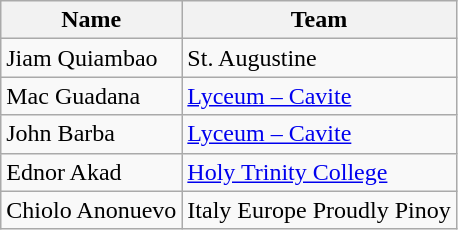<table class="wikitable">
<tr>
<th>Name</th>
<th>Team</th>
</tr>
<tr>
<td>Jiam Quiambao</td>
<td>St. Augustine</td>
</tr>
<tr>
<td>Mac Guadana</td>
<td><a href='#'>Lyceum – Cavite</a></td>
</tr>
<tr>
<td>John Barba</td>
<td><a href='#'>Lyceum – Cavite</a></td>
</tr>
<tr>
<td>Ednor Akad</td>
<td><a href='#'>Holy Trinity College</a></td>
</tr>
<tr>
<td>Chiolo Anonuevo</td>
<td>Italy Europe Proudly Pinoy</td>
</tr>
</table>
